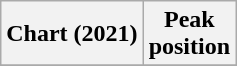<table class="wikitable plainrowheaders" style="text-align:center">
<tr>
<th scope="col">Chart (2021)</th>
<th scope="col">Peak<br>position</th>
</tr>
<tr>
</tr>
</table>
